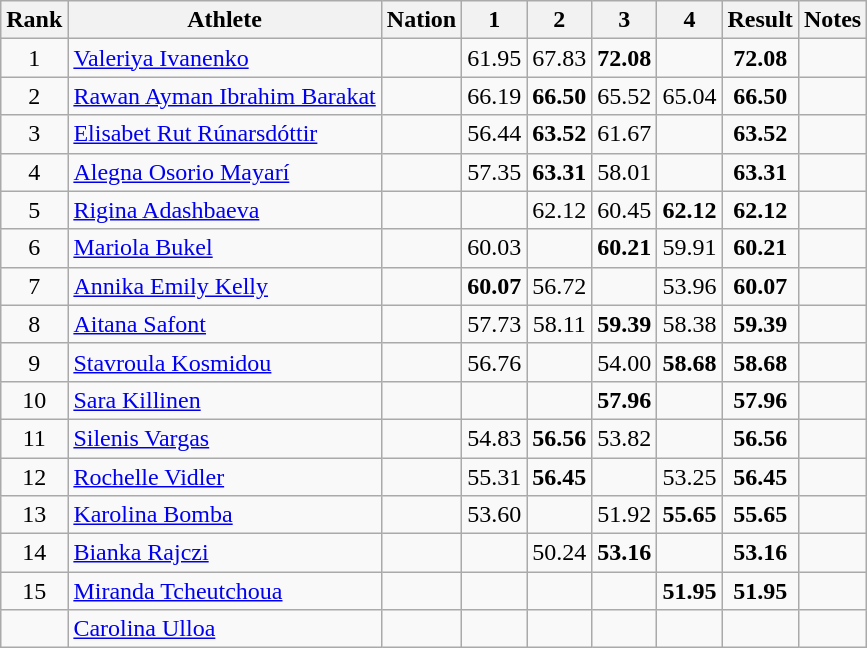<table class="wikitable sortable" style="text-align:center">
<tr>
<th>Rank</th>
<th>Athlete</th>
<th>Nation</th>
<th>1</th>
<th>2</th>
<th>3</th>
<th>4</th>
<th>Result</th>
<th>Notes</th>
</tr>
<tr>
<td>1</td>
<td align=left><a href='#'>Valeriya Ivanenko</a></td>
<td align=left></td>
<td>61.95</td>
<td>67.83</td>
<td><strong>72.08</strong></td>
<td></td>
<td><strong>72.08</strong></td>
<td></td>
</tr>
<tr>
<td>2</td>
<td align=left><a href='#'>Rawan Ayman Ibrahim Barakat</a></td>
<td align=left></td>
<td>66.19</td>
<td><strong>66.50</strong></td>
<td>65.52</td>
<td>65.04</td>
<td><strong>66.50</strong></td>
<td></td>
</tr>
<tr>
<td>3</td>
<td align=left><a href='#'>Elisabet Rut Rúnarsdóttir</a></td>
<td align=left></td>
<td>56.44</td>
<td><strong>63.52</strong></td>
<td>61.67</td>
<td></td>
<td><strong> 63.52</strong></td>
<td></td>
</tr>
<tr>
<td>4</td>
<td align=left><a href='#'>Alegna Osorio Mayarí</a></td>
<td align=left></td>
<td>57.35</td>
<td><strong>63.31</strong></td>
<td>58.01</td>
<td></td>
<td><strong>63.31</strong></td>
<td></td>
</tr>
<tr>
<td>5</td>
<td align=left><a href='#'>Rigina Adashbaeva</a></td>
<td align=left></td>
<td></td>
<td>62.12</td>
<td>60.45</td>
<td><strong>62.12</strong></td>
<td><strong>62.12</strong></td>
<td></td>
</tr>
<tr>
<td>6</td>
<td align=left><a href='#'>Mariola Bukel</a></td>
<td align=left></td>
<td>60.03</td>
<td></td>
<td><strong>60.21</strong></td>
<td>59.91</td>
<td><strong>60.21</strong></td>
<td></td>
</tr>
<tr>
<td>7</td>
<td align=left><a href='#'>Annika Emily Kelly</a></td>
<td align=left></td>
<td><strong>60.07</strong></td>
<td>56.72</td>
<td></td>
<td>53.96</td>
<td><strong>60.07</strong></td>
<td></td>
</tr>
<tr>
<td>8</td>
<td align=left><a href='#'>Aitana Safont</a></td>
<td align=left></td>
<td>57.73</td>
<td>58.11</td>
<td><strong>59.39</strong></td>
<td>58.38</td>
<td><strong>59.39</strong></td>
<td></td>
</tr>
<tr>
<td>9</td>
<td align=left><a href='#'>Stavroula Kosmidou</a></td>
<td align=left></td>
<td>56.76</td>
<td></td>
<td>54.00</td>
<td><strong>58.68</strong></td>
<td><strong>58.68</strong></td>
<td></td>
</tr>
<tr>
<td>10</td>
<td align=left><a href='#'>Sara Killinen</a></td>
<td align=left></td>
<td></td>
<td></td>
<td><strong>57.96</strong></td>
<td></td>
<td><strong>57.96</strong></td>
<td></td>
</tr>
<tr>
<td>11</td>
<td align=left><a href='#'>Silenis Vargas</a></td>
<td align=left></td>
<td>54.83</td>
<td><strong>56.56</strong></td>
<td>53.82</td>
<td></td>
<td><strong>56.56</strong></td>
<td></td>
</tr>
<tr>
<td>12</td>
<td align=left><a href='#'>Rochelle Vidler</a></td>
<td align=left></td>
<td>55.31</td>
<td><strong>56.45</strong></td>
<td></td>
<td>53.25</td>
<td><strong>56.45 </strong></td>
<td></td>
</tr>
<tr>
<td>13</td>
<td align=left><a href='#'>Karolina Bomba</a></td>
<td align=left></td>
<td>53.60</td>
<td></td>
<td>51.92</td>
<td><strong>55.65</strong></td>
<td><strong>55.65</strong></td>
<td></td>
</tr>
<tr>
<td>14</td>
<td align=left><a href='#'>Bianka Rajczi</a></td>
<td align=left></td>
<td></td>
<td>50.24</td>
<td><strong>53.16</strong></td>
<td></td>
<td><strong>53.16</strong></td>
<td></td>
</tr>
<tr>
<td>15</td>
<td align=left><a href='#'>Miranda Tcheutchoua</a></td>
<td align=left></td>
<td></td>
<td></td>
<td></td>
<td><strong>51.95</strong></td>
<td><strong>51.95</strong></td>
<td></td>
</tr>
<tr>
<td></td>
<td align=left><a href='#'>Carolina Ulloa</a></td>
<td align=left></td>
<td></td>
<td></td>
<td></td>
<td></td>
<td><strong> </strong></td>
<td></td>
</tr>
</table>
